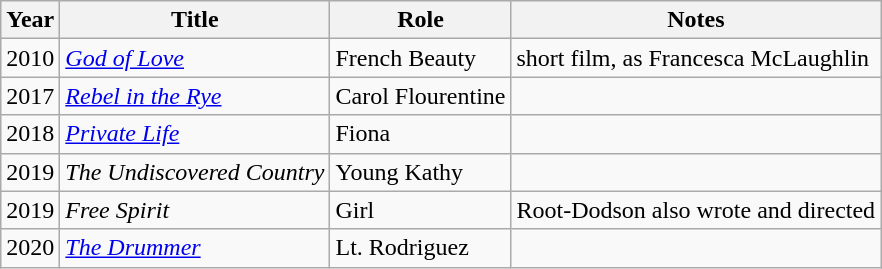<table class="wikitable">
<tr>
<th>Year</th>
<th>Title</th>
<th>Role</th>
<th>Notes</th>
</tr>
<tr>
<td>2010</td>
<td><a href='#'><em>God of Love</em></a></td>
<td>French Beauty</td>
<td>short film, as Francesca McLaughlin</td>
</tr>
<tr>
<td>2017</td>
<td><em><a href='#'>Rebel in the Rye</a></em></td>
<td>Carol Flourentine</td>
<td></td>
</tr>
<tr>
<td>2018</td>
<td><a href='#'><em>Private Life</em></a></td>
<td>Fiona</td>
<td></td>
</tr>
<tr>
<td>2019</td>
<td><em>The Undiscovered Country</em></td>
<td>Young Kathy</td>
<td></td>
</tr>
<tr>
<td>2019</td>
<td><em>Free Spirit</em></td>
<td>Girl</td>
<td>Root-Dodson also wrote and directed</td>
</tr>
<tr>
<td>2020</td>
<td><em><a href='#'>The Drummer</a></em></td>
<td>Lt. Rodriguez</td>
<td></td>
</tr>
</table>
